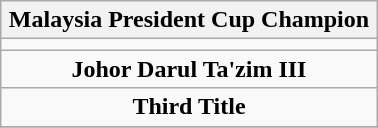<table class="wikitable" style="text-align: center; margin: 0 auto; width: 20%">
<tr>
<th>Malaysia President Cup Champion</th>
</tr>
<tr>
<td></td>
</tr>
<tr>
<td><strong>Johor Darul Ta'zim III</strong></td>
</tr>
<tr>
<td><strong>Third Title</strong></td>
</tr>
<tr>
</tr>
</table>
